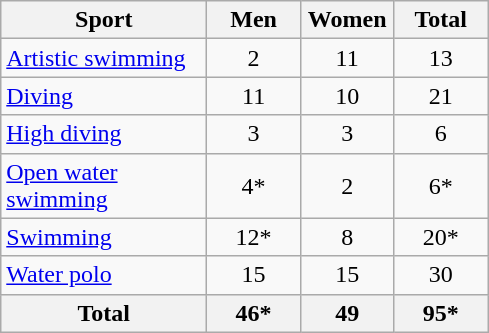<table class="wikitable sortable" style="text-align:center;">
<tr>
<th width=130>Sport</th>
<th width=55>Men</th>
<th width=55>Women</th>
<th width=55>Total</th>
</tr>
<tr>
<td align=left><a href='#'>Artistic swimming</a></td>
<td>2</td>
<td>11</td>
<td>13</td>
</tr>
<tr>
<td align=left><a href='#'>Diving</a></td>
<td>11</td>
<td>10</td>
<td>21</td>
</tr>
<tr>
<td align=left><a href='#'>High diving</a></td>
<td>3</td>
<td>3</td>
<td>6</td>
</tr>
<tr>
<td align=left><a href='#'>Open water swimming</a></td>
<td>4*</td>
<td>2</td>
<td>6*</td>
</tr>
<tr>
<td align=left><a href='#'>Swimming</a></td>
<td>12*</td>
<td>8</td>
<td>20*</td>
</tr>
<tr>
<td align=left><a href='#'>Water polo</a></td>
<td>15</td>
<td>15</td>
<td>30</td>
</tr>
<tr>
<th>Total</th>
<th>46*</th>
<th>49</th>
<th>95*</th>
</tr>
</table>
